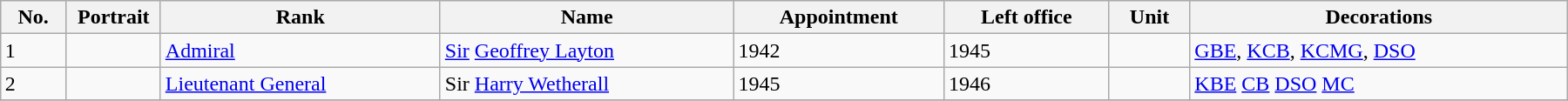<table class="wikitable" style="width:95%; margin:0 auto;">
<tr>
<th bgcolor="#CCCCCC">No.</th>
<th width=6% bgcolor="#CCCCCC">Portrait</th>
<th bgcolor="#CCCCCC">Rank</th>
<th bgcolor="#CCCCCC">Name</th>
<th bgcolor="#CCCCCC">Appointment</th>
<th bgcolor="#CCCCCC">Left office</th>
<th bgcolor="#CCCCCC">Unit</th>
<th bgcolor="#CCCCCC">Decorations</th>
</tr>
<tr>
<td>1</td>
<td></td>
<td><a href='#'>Admiral</a></td>
<td><a href='#'>Sir</a> <a href='#'>Geoffrey Layton</a></td>
<td>1942</td>
<td>1945</td>
<td></td>
<td><a href='#'>GBE</a>, <a href='#'>KCB</a>, <a href='#'>KCMG</a>, <a href='#'>DSO</a></td>
</tr>
<tr>
<td>2</td>
<td></td>
<td><a href='#'>Lieutenant General</a></td>
<td>Sir <a href='#'>Harry Wetherall</a></td>
<td>1945</td>
<td>1946</td>
<td></td>
<td><a href='#'>KBE</a> <a href='#'>CB</a> <a href='#'>DSO</a> <a href='#'>MC</a></td>
</tr>
<tr>
</tr>
</table>
